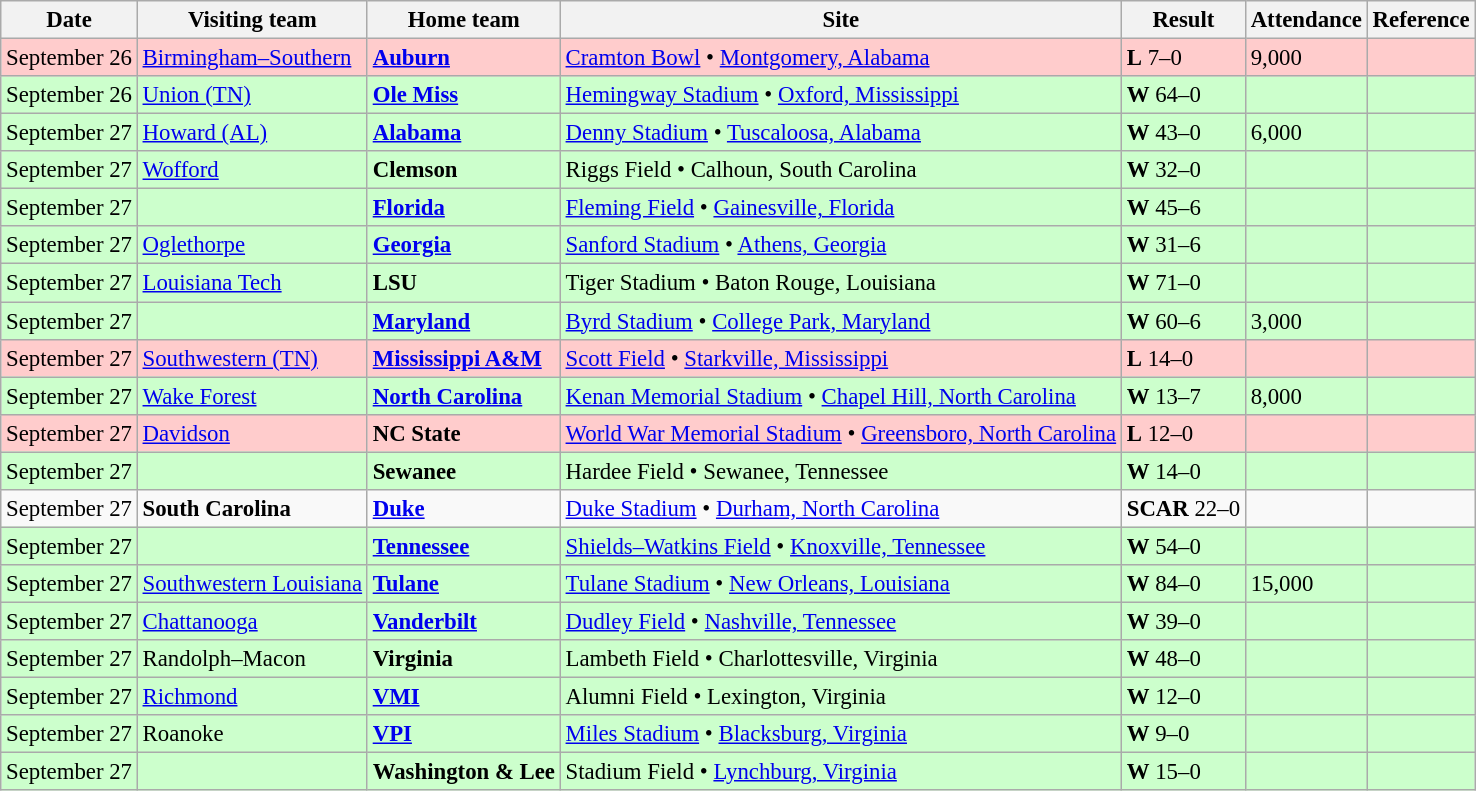<table class="wikitable" style="font-size:95%;">
<tr>
<th>Date</th>
<th>Visiting team</th>
<th>Home team</th>
<th>Site</th>
<th>Result</th>
<th>Attendance</th>
<th class="unsortable">Reference</th>
</tr>
<tr bgcolor=ffcccc>
<td>September 26</td>
<td><a href='#'>Birmingham–Southern</a></td>
<td><strong><a href='#'>Auburn</a></strong></td>
<td><a href='#'>Cramton Bowl</a> • <a href='#'>Montgomery, Alabama</a></td>
<td><strong>L</strong> 7–0</td>
<td>9,000</td>
<td></td>
</tr>
<tr bgcolor=ccffcc>
<td>September 26</td>
<td><a href='#'>Union (TN)</a></td>
<td><strong><a href='#'>Ole Miss</a></strong></td>
<td><a href='#'>Hemingway Stadium</a> • <a href='#'>Oxford, Mississippi</a></td>
<td><strong>W</strong> 64–0</td>
<td></td>
<td></td>
</tr>
<tr bgcolor=ccffcc>
<td>September 27</td>
<td><a href='#'>Howard (AL)</a></td>
<td><strong><a href='#'>Alabama</a></strong></td>
<td><a href='#'>Denny Stadium</a> • <a href='#'>Tuscaloosa, Alabama</a></td>
<td><strong>W</strong> 43–0</td>
<td>6,000</td>
<td></td>
</tr>
<tr bgcolor=ccffcc>
<td>September 27</td>
<td><a href='#'>Wofford</a></td>
<td><strong>Clemson</strong></td>
<td>Riggs Field • Calhoun, South Carolina</td>
<td><strong>W</strong> 32–0</td>
<td></td>
<td></td>
</tr>
<tr bgcolor=ccffcc>
<td>September 27</td>
<td></td>
<td><strong><a href='#'>Florida</a></strong></td>
<td><a href='#'>Fleming Field</a> • <a href='#'>Gainesville, Florida</a></td>
<td><strong>W</strong> 45–6</td>
<td></td>
<td></td>
</tr>
<tr bgcolor=ccffcc>
<td>September 27</td>
<td><a href='#'>Oglethorpe</a></td>
<td><strong><a href='#'>Georgia</a></strong></td>
<td><a href='#'>Sanford Stadium</a> • <a href='#'>Athens, Georgia</a></td>
<td><strong>W</strong> 31–6</td>
<td></td>
<td></td>
</tr>
<tr bgcolor=ccffcc>
<td>September 27</td>
<td><a href='#'>Louisiana Tech</a></td>
<td><strong>LSU</strong></td>
<td>Tiger Stadium • Baton Rouge, Louisiana</td>
<td><strong>W</strong> 71–0</td>
<td></td>
<td></td>
</tr>
<tr bgcolor=ccffcc>
<td>September 27</td>
<td></td>
<td><strong><a href='#'>Maryland</a></strong></td>
<td><a href='#'>Byrd Stadium</a> • <a href='#'>College Park, Maryland</a></td>
<td><strong>W</strong> 60–6</td>
<td>3,000</td>
<td></td>
</tr>
<tr bgcolor=ffcccc>
<td>September 27</td>
<td><a href='#'>Southwestern (TN)</a></td>
<td><strong><a href='#'>Mississippi A&M</a></strong></td>
<td><a href='#'>Scott Field</a> • <a href='#'>Starkville, Mississippi</a></td>
<td><strong>L</strong> 14–0</td>
<td></td>
<td></td>
</tr>
<tr bgcolor=ccffcc>
<td>September 27</td>
<td><a href='#'>Wake Forest</a></td>
<td><strong><a href='#'>North Carolina</a></strong></td>
<td><a href='#'>Kenan Memorial Stadium</a> • <a href='#'>Chapel Hill, North Carolina</a></td>
<td><strong>W</strong> 13–7</td>
<td>8,000</td>
<td></td>
</tr>
<tr bgcolor=ffcccc>
<td>September 27</td>
<td><a href='#'>Davidson</a></td>
<td><strong>NC State</strong></td>
<td><a href='#'>World War Memorial Stadium</a> • <a href='#'>Greensboro, North Carolina</a></td>
<td><strong>L</strong> 12–0</td>
<td></td>
<td></td>
</tr>
<tr bgcolor=ccffcc>
<td>September 27</td>
<td></td>
<td><strong>Sewanee</strong></td>
<td>Hardee Field • Sewanee, Tennessee</td>
<td><strong>W</strong> 14–0</td>
<td></td>
<td></td>
</tr>
<tr bgcolor=>
<td>September 27</td>
<td><strong>South Carolina</strong></td>
<td><strong><a href='#'>Duke</a></strong></td>
<td><a href='#'>Duke Stadium</a> • <a href='#'>Durham, North Carolina</a></td>
<td><strong>SCAR</strong> 22–0</td>
<td></td>
<td></td>
</tr>
<tr bgcolor=ccffcc>
<td>September 27</td>
<td></td>
<td><strong><a href='#'>Tennessee</a></strong></td>
<td><a href='#'>Shields–Watkins Field</a> • <a href='#'>Knoxville, Tennessee</a></td>
<td><strong>W</strong> 54–0</td>
<td></td>
<td></td>
</tr>
<tr bgcolor=ccffcc>
<td>September 27</td>
<td><a href='#'>Southwestern Louisiana</a></td>
<td><strong><a href='#'>Tulane</a></strong></td>
<td><a href='#'>Tulane Stadium</a> • <a href='#'>New Orleans, Louisiana</a></td>
<td><strong>W</strong> 84–0</td>
<td>15,000</td>
<td></td>
</tr>
<tr bgcolor=ccffcc>
<td>September 27</td>
<td><a href='#'>Chattanooga</a></td>
<td><strong><a href='#'>Vanderbilt</a></strong></td>
<td><a href='#'>Dudley Field</a> • <a href='#'>Nashville, Tennessee</a></td>
<td><strong>W</strong> 39–0</td>
<td></td>
<td></td>
</tr>
<tr bgcolor=ccffcc>
<td>September 27</td>
<td>Randolph–Macon</td>
<td><strong>Virginia</strong></td>
<td>Lambeth Field • Charlottesville, Virginia</td>
<td><strong>W</strong> 48–0</td>
<td></td>
<td></td>
</tr>
<tr bgcolor=ccffcc>
<td>September 27</td>
<td><a href='#'>Richmond</a></td>
<td><strong><a href='#'>VMI</a></strong></td>
<td>Alumni Field • Lexington, Virginia</td>
<td><strong>W</strong> 12–0</td>
<td></td>
<td></td>
</tr>
<tr bgcolor=ccffcc>
<td>September 27</td>
<td>Roanoke</td>
<td><strong><a href='#'>VPI</a></strong></td>
<td><a href='#'>Miles Stadium</a> • <a href='#'>Blacksburg, Virginia</a></td>
<td><strong>W</strong> 9–0</td>
<td></td>
<td></td>
</tr>
<tr bgcolor=ccffcc>
<td>September 27</td>
<td></td>
<td><strong>Washington & Lee</strong></td>
<td>Stadium Field • <a href='#'>Lynchburg, Virginia</a></td>
<td><strong>W</strong> 15–0</td>
<td></td>
<td></td>
</tr>
</table>
